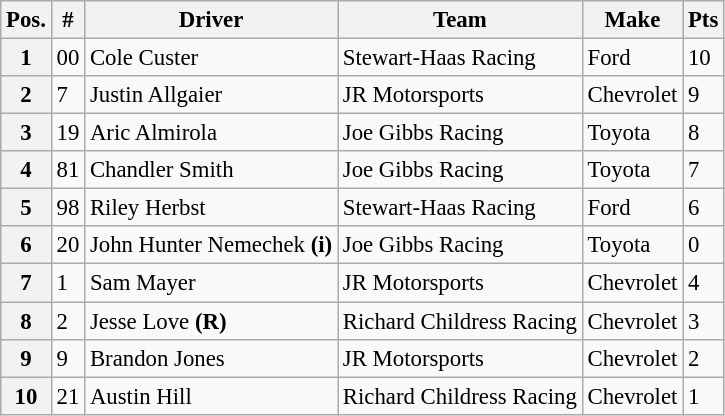<table class="wikitable" style="font-size:95%">
<tr>
<th>Pos.</th>
<th>#</th>
<th>Driver</th>
<th>Team</th>
<th>Make</th>
<th>Pts</th>
</tr>
<tr>
<th>1</th>
<td>00</td>
<td>Cole Custer</td>
<td>Stewart-Haas Racing</td>
<td>Ford</td>
<td>10</td>
</tr>
<tr>
<th>2</th>
<td>7</td>
<td>Justin Allgaier</td>
<td>JR Motorsports</td>
<td>Chevrolet</td>
<td>9</td>
</tr>
<tr>
<th>3</th>
<td>19</td>
<td>Aric Almirola</td>
<td>Joe Gibbs Racing</td>
<td>Toyota</td>
<td>8</td>
</tr>
<tr>
<th>4</th>
<td>81</td>
<td>Chandler Smith</td>
<td>Joe Gibbs Racing</td>
<td>Toyota</td>
<td>7</td>
</tr>
<tr>
<th>5</th>
<td>98</td>
<td>Riley Herbst</td>
<td>Stewart-Haas Racing</td>
<td>Ford</td>
<td>6</td>
</tr>
<tr>
<th>6</th>
<td>20</td>
<td>John Hunter Nemechek <strong>(i)</strong></td>
<td>Joe Gibbs Racing</td>
<td>Toyota</td>
<td>0</td>
</tr>
<tr>
<th>7</th>
<td>1</td>
<td>Sam Mayer</td>
<td>JR Motorsports</td>
<td>Chevrolet</td>
<td>4</td>
</tr>
<tr>
<th>8</th>
<td>2</td>
<td>Jesse Love <strong>(R)</strong></td>
<td>Richard Childress Racing</td>
<td>Chevrolet</td>
<td>3</td>
</tr>
<tr>
<th>9</th>
<td>9</td>
<td>Brandon Jones</td>
<td>JR Motorsports</td>
<td>Chevrolet</td>
<td>2</td>
</tr>
<tr>
<th>10</th>
<td>21</td>
<td>Austin Hill</td>
<td>Richard Childress Racing</td>
<td>Chevrolet</td>
<td>1</td>
</tr>
</table>
